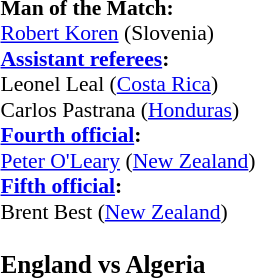<table width=50% style="font-size: 90%">
<tr>
<td><br><strong>Man of the Match:</strong>
<br><a href='#'>Robert Koren</a> (Slovenia)<br><strong><a href='#'>Assistant referees</a>:</strong>
<br>Leonel Leal (<a href='#'>Costa Rica</a>)
<br>Carlos Pastrana (<a href='#'>Honduras</a>)
<br><strong><a href='#'>Fourth official</a>:</strong>
<br><a href='#'>Peter O'Leary</a> (<a href='#'>New Zealand</a>)
<br><strong><a href='#'>Fifth official</a>:</strong>
<br>Brent Best (<a href='#'>New Zealand</a>)<h3>England vs Algeria</h3></td>
</tr>
</table>
